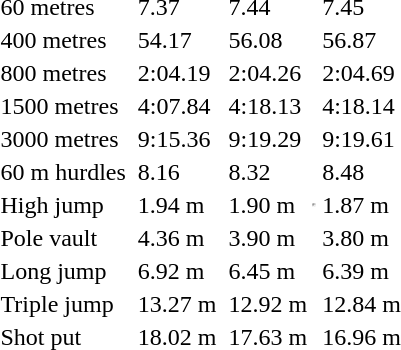<table>
<tr>
<td>60 metres</td>
<td></td>
<td>7.37</td>
<td></td>
<td>7.44</td>
<td></td>
<td>7.45</td>
</tr>
<tr>
<td>400 metres</td>
<td></td>
<td>54.17</td>
<td></td>
<td>56.08</td>
<td></td>
<td>56.87</td>
</tr>
<tr>
<td>800 metres</td>
<td></td>
<td>2:04.19</td>
<td></td>
<td>2:04.26</td>
<td></td>
<td>2:04.69</td>
</tr>
<tr>
<td>1500 metres</td>
<td></td>
<td>4:07.84 </td>
<td></td>
<td>4:18.13</td>
<td></td>
<td>4:18.14</td>
</tr>
<tr>
<td>3000 metres</td>
<td></td>
<td>9:15.36</td>
<td></td>
<td>9:19.29</td>
<td></td>
<td>9:19.61</td>
</tr>
<tr>
<td>60 m hurdles</td>
<td></td>
<td>8.16</td>
<td></td>
<td>8.32</td>
<td></td>
<td>8.48</td>
</tr>
<tr>
<td>High jump</td>
<td></td>
<td>1.94 m</td>
<td></td>
<td>1.90 m</td>
<td> <hr> </td>
<td>1.87 m</td>
</tr>
<tr>
<td>Pole vault</td>
<td></td>
<td>4.36 m</td>
<td></td>
<td>3.90 m</td>
<td></td>
<td>3.80 m</td>
</tr>
<tr>
<td>Long jump</td>
<td></td>
<td>6.92 m </td>
<td></td>
<td>6.45 m</td>
<td></td>
<td>6.39 m</td>
</tr>
<tr>
<td>Triple jump</td>
<td></td>
<td>13.27 m</td>
<td></td>
<td>12.92 m</td>
<td></td>
<td>12.84 m</td>
</tr>
<tr>
<td>Shot put</td>
<td></td>
<td>18.02 m</td>
<td></td>
<td>17.63 m</td>
<td></td>
<td>16.96 m</td>
</tr>
</table>
